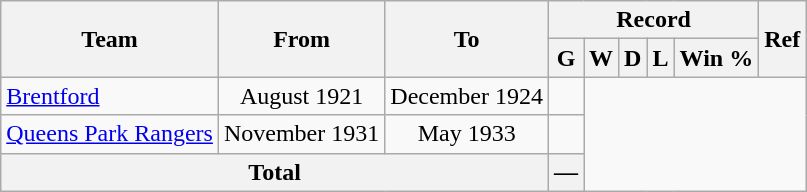<table class="wikitable" style="text-align: center">
<tr>
<th rowspan="2">Team</th>
<th rowspan="2">From</th>
<th rowspan="2">To</th>
<th colspan="5">Record</th>
<th rowspan="2">Ref</th>
</tr>
<tr>
<th>G</th>
<th>W</th>
<th>D</th>
<th>L</th>
<th>Win %</th>
</tr>
<tr>
<td align="left"><a href='#'>Brentford</a></td>
<td>August 1921</td>
<td>December 1924<br></td>
<td></td>
</tr>
<tr>
<td align="left"><a href='#'>Queens Park Rangers</a></td>
<td>November 1931</td>
<td>May 1933<br></td>
<td></td>
</tr>
<tr>
<th colspan="3">Total<br></th>
<th>—</th>
</tr>
</table>
